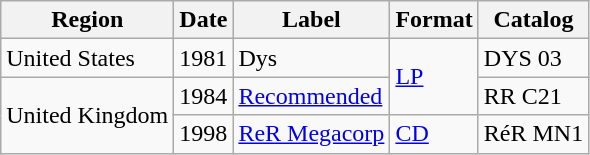<table class="wikitable">
<tr>
<th>Region</th>
<th>Date</th>
<th>Label</th>
<th>Format</th>
<th>Catalog</th>
</tr>
<tr>
<td>United States</td>
<td>1981</td>
<td>Dys</td>
<td rowspan="2"><a href='#'>LP</a></td>
<td>DYS 03</td>
</tr>
<tr>
<td rowspan="2">United Kingdom</td>
<td>1984</td>
<td><a href='#'>Recommended</a></td>
<td>RR C21</td>
</tr>
<tr>
<td>1998</td>
<td><a href='#'>ReR Megacorp</a></td>
<td><a href='#'>CD</a></td>
<td>RéR MN1</td>
</tr>
</table>
